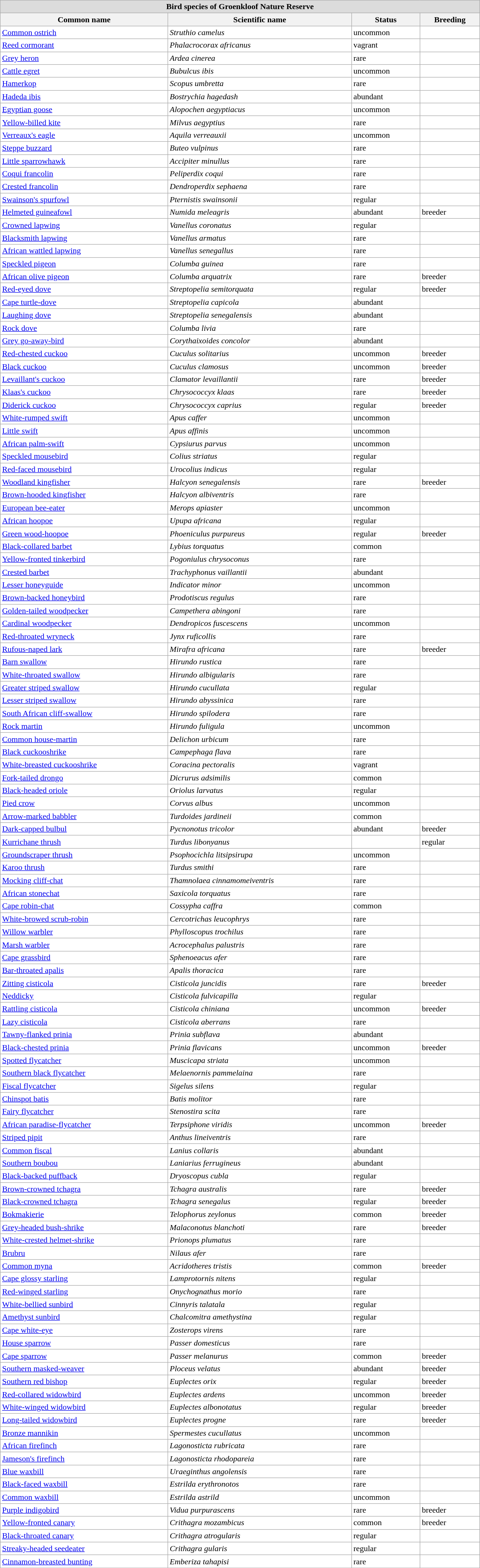<table class="wikitable collapsible collapsed" width=75% style="background:#FFFFFF; border: 1px dotted gray;">
<tr>
<th style="background:#DCDCDC;" colspan="4">Bird species of Groenkloof Nature Reserve</th>
</tr>
<tr>
<th>Common name</th>
<th>Scientific name</th>
<th>Status</th>
<th>Breeding</th>
</tr>
<tr>
<td><a href='#'>Common ostrich</a></td>
<td><em>Struthio camelus</em></td>
<td>uncommon</td>
<td></td>
</tr>
<tr>
<td><a href='#'>Reed cormorant</a></td>
<td><em>Phalacrocorax africanus</em></td>
<td>vagrant</td>
<td></td>
</tr>
<tr>
<td><a href='#'>Grey heron</a></td>
<td><em>Ardea cinerea</em></td>
<td>rare</td>
<td></td>
</tr>
<tr>
<td><a href='#'>Cattle egret</a></td>
<td><em>Bubulcus ibis</em></td>
<td>uncommon</td>
<td></td>
</tr>
<tr>
<td><a href='#'>Hamerkop</a></td>
<td><em>Scopus umbretta</em></td>
<td>rare</td>
<td></td>
</tr>
<tr>
<td><a href='#'>Hadeda ibis</a></td>
<td><em>Bostrychia hagedash</em></td>
<td>abundant</td>
<td></td>
</tr>
<tr>
<td><a href='#'>Egyptian goose</a></td>
<td><em>Alopochen aegyptiacus</em></td>
<td>uncommon</td>
<td></td>
</tr>
<tr>
<td><a href='#'>Yellow-billed kite</a></td>
<td><em>Milvus aegyptius</em></td>
<td>rare</td>
<td></td>
</tr>
<tr>
<td><a href='#'>Verreaux's eagle</a></td>
<td><em>Aquila verreauxii</em></td>
<td>uncommon</td>
<td></td>
</tr>
<tr>
<td><a href='#'>Steppe buzzard</a></td>
<td><em>Buteo vulpinus</em></td>
<td>rare</td>
<td></td>
</tr>
<tr>
<td><a href='#'>Little sparrowhawk</a></td>
<td><em>Accipiter minullus</em></td>
<td>rare</td>
<td></td>
</tr>
<tr>
<td><a href='#'>Coqui francolin</a></td>
<td><em>Peliperdix coqui</em></td>
<td>rare</td>
<td></td>
</tr>
<tr>
<td><a href='#'>Crested francolin</a></td>
<td><em>Dendroperdix sephaena</em></td>
<td>rare</td>
<td></td>
</tr>
<tr>
<td><a href='#'>Swainson's spurfowl</a></td>
<td><em>Pternistis swainsonii</em></td>
<td>regular</td>
<td></td>
</tr>
<tr>
<td><a href='#'>Helmeted guineafowl</a></td>
<td><em>Numida meleagris</em></td>
<td>abundant</td>
<td>breeder</td>
</tr>
<tr>
<td><a href='#'>Crowned lapwing</a></td>
<td><em>Vanellus coronatus</em></td>
<td>regular</td>
<td></td>
</tr>
<tr>
<td><a href='#'>Blacksmith lapwing</a></td>
<td><em>Vanellus armatus</em></td>
<td>rare</td>
<td></td>
</tr>
<tr>
<td><a href='#'>African wattled lapwing</a></td>
<td><em>Vanellus senegallus</em></td>
<td>rare</td>
<td></td>
</tr>
<tr>
<td><a href='#'>Speckled pigeon</a></td>
<td><em>Columba guinea</em></td>
<td>rare</td>
<td></td>
</tr>
<tr>
<td><a href='#'>African olive pigeon</a></td>
<td><em>Columba arquatrix</em></td>
<td>rare</td>
<td>breeder</td>
</tr>
<tr>
<td><a href='#'>Red-eyed dove</a></td>
<td><em>Streptopelia semitorquata</em></td>
<td>regular</td>
<td>breeder</td>
</tr>
<tr>
<td><a href='#'>Cape turtle-dove</a></td>
<td><em>Streptopelia capicola</em></td>
<td>abundant</td>
<td></td>
</tr>
<tr>
<td><a href='#'>Laughing dove</a></td>
<td><em>Streptopelia senegalensis</em></td>
<td>abundant</td>
<td></td>
</tr>
<tr>
<td><a href='#'>Rock dove</a></td>
<td><em>Columba livia</em></td>
<td>rare</td>
<td></td>
</tr>
<tr>
<td><a href='#'>Grey go-away-bird</a></td>
<td><em>Corythaixoides concolor</em></td>
<td>abundant</td>
<td></td>
</tr>
<tr>
<td><a href='#'>Red-chested cuckoo</a></td>
<td><em>Cuculus solitarius</em></td>
<td>uncommon</td>
<td>breeder</td>
</tr>
<tr>
<td><a href='#'>Black cuckoo</a></td>
<td><em>Cuculus clamosus</em></td>
<td>uncommon</td>
<td>breeder</td>
</tr>
<tr>
<td><a href='#'>Levaillant's cuckoo</a></td>
<td><em>Clamator levaillantii</em></td>
<td>rare</td>
<td>breeder</td>
</tr>
<tr>
<td><a href='#'>Klaas's cuckoo</a></td>
<td><em>Chrysococcyx klaas</em></td>
<td>rare</td>
<td>breeder</td>
</tr>
<tr>
<td><a href='#'>Diderick cuckoo</a></td>
<td><em>Chrysococcyx caprius</em></td>
<td>regular</td>
<td>breeder</td>
</tr>
<tr>
<td><a href='#'>White-rumped swift</a></td>
<td><em>Apus caffer</em></td>
<td>uncommon</td>
<td></td>
</tr>
<tr>
<td><a href='#'>Little swift</a></td>
<td><em>Apus affinis</em></td>
<td>uncommon</td>
<td></td>
</tr>
<tr>
<td><a href='#'>African palm-swift</a></td>
<td><em>Cypsiurus parvus</em></td>
<td>uncommon</td>
<td></td>
</tr>
<tr>
<td><a href='#'>Speckled mousebird</a></td>
<td><em>Colius striatus</em></td>
<td>regular</td>
<td></td>
</tr>
<tr>
<td><a href='#'>Red-faced mousebird</a></td>
<td><em>Urocolius indicus</em></td>
<td>regular</td>
<td></td>
</tr>
<tr>
<td><a href='#'>Woodland kingfisher</a></td>
<td><em>Halcyon senegalensis</em></td>
<td>rare</td>
<td>breeder</td>
</tr>
<tr>
<td><a href='#'>Brown-hooded kingfisher</a></td>
<td><em>Halcyon albiventris</em></td>
<td>rare</td>
<td></td>
</tr>
<tr>
<td><a href='#'>European bee-eater</a></td>
<td><em>Merops apiaster</em></td>
<td>uncommon</td>
<td></td>
</tr>
<tr>
<td><a href='#'>African hoopoe</a></td>
<td><em>Upupa africana</em></td>
<td>regular</td>
<td></td>
</tr>
<tr>
<td><a href='#'>Green wood-hoopoe</a></td>
<td><em>Phoeniculus purpureus</em></td>
<td>regular</td>
<td>breeder</td>
</tr>
<tr>
<td><a href='#'>Black-collared barbet</a></td>
<td><em>Lybius torquatus</em></td>
<td>common</td>
<td></td>
</tr>
<tr>
<td><a href='#'>Yellow-fronted tinkerbird</a></td>
<td><em>Pogoniulus chrysoconus</em></td>
<td>rare</td>
<td></td>
</tr>
<tr>
<td><a href='#'>Crested barbet</a></td>
<td><em>Trachyphonus vaillantii</em></td>
<td>abundant</td>
<td></td>
</tr>
<tr>
<td><a href='#'>Lesser honeyguide</a></td>
<td><em>Indicator minor</em></td>
<td>uncommon</td>
<td></td>
</tr>
<tr>
<td><a href='#'>Brown-backed honeybird</a></td>
<td><em>Prodotiscus regulus</em></td>
<td>rare</td>
<td></td>
</tr>
<tr>
<td><a href='#'>Golden-tailed woodpecker</a></td>
<td><em>Campethera abingoni</em></td>
<td>rare</td>
<td></td>
</tr>
<tr>
<td><a href='#'>Cardinal woodpecker</a></td>
<td><em>Dendropicos fuscescens</em></td>
<td>uncommon</td>
<td></td>
</tr>
<tr>
<td><a href='#'>Red-throated wryneck</a></td>
<td><em>Jynx ruficollis</em></td>
<td>rare</td>
<td></td>
</tr>
<tr>
<td><a href='#'>Rufous-naped lark</a></td>
<td><em>Mirafra africana</em></td>
<td>rare</td>
<td>breeder</td>
</tr>
<tr>
<td><a href='#'>Barn swallow</a></td>
<td><em>Hirundo rustica</em></td>
<td>rare</td>
<td></td>
</tr>
<tr>
<td><a href='#'>White-throated swallow</a></td>
<td><em>Hirundo albigularis</em></td>
<td>rare</td>
<td></td>
</tr>
<tr>
<td><a href='#'>Greater striped swallow</a></td>
<td><em>Hirundo cucullata</em></td>
<td>regular</td>
<td></td>
</tr>
<tr>
<td><a href='#'>Lesser striped swallow</a></td>
<td><em>Hirundo abyssinica</em></td>
<td>rare</td>
<td></td>
</tr>
<tr>
<td><a href='#'>South African cliff-swallow</a></td>
<td><em>Hirundo spilodera</em></td>
<td>rare</td>
<td></td>
</tr>
<tr>
<td><a href='#'>Rock martin</a></td>
<td><em>Hirundo fuligula</em></td>
<td>uncommon</td>
<td></td>
</tr>
<tr>
<td><a href='#'>Common house-martin</a></td>
<td><em>Delichon urbicum</em></td>
<td>rare</td>
<td></td>
</tr>
<tr>
<td><a href='#'>Black cuckooshrike</a></td>
<td><em>Campephaga flava</em></td>
<td>rare</td>
<td></td>
</tr>
<tr>
<td><a href='#'>White-breasted cuckooshrike</a></td>
<td><em>Coracina pectoralis</em></td>
<td>vagrant</td>
<td></td>
</tr>
<tr>
<td><a href='#'>Fork-tailed drongo</a></td>
<td><em>Dicrurus adsimilis</em></td>
<td>common</td>
<td></td>
</tr>
<tr>
<td><a href='#'>Black-headed oriole</a></td>
<td><em>Oriolus larvatus</em></td>
<td>regular</td>
<td></td>
</tr>
<tr>
<td><a href='#'>Pied crow</a></td>
<td><em>Corvus albus</em></td>
<td>uncommon</td>
<td></td>
</tr>
<tr>
<td><a href='#'>Arrow-marked babbler</a></td>
<td><em>Turdoides jardineii</em></td>
<td>common</td>
<td></td>
</tr>
<tr>
<td><a href='#'>Dark-capped bulbul</a></td>
<td><em>Pycnonotus tricolor</em></td>
<td>abundant</td>
<td>breeder</td>
</tr>
<tr>
<td><a href='#'>Kurrichane thrush</a></td>
<td><em>Turdus libonyanus</em></td>
<td></td>
<td>regular</td>
</tr>
<tr>
<td><a href='#'>Groundscraper thrush</a></td>
<td><em>Psophocichla litsipsirupa</em></td>
<td>uncommon</td>
<td></td>
</tr>
<tr>
<td><a href='#'>Karoo thrush</a></td>
<td><em>Turdus smithi</em></td>
<td>rare</td>
<td></td>
</tr>
<tr>
<td><a href='#'>Mocking cliff-chat</a></td>
<td><em>Thamnolaea cinnamomeiventris</em></td>
<td>rare</td>
<td></td>
</tr>
<tr>
<td><a href='#'>African stonechat</a></td>
<td><em>Saxicola torquatus</em></td>
<td>rare</td>
<td></td>
</tr>
<tr>
<td><a href='#'>Cape robin-chat</a></td>
<td><em>Cossypha caffra</em></td>
<td>common</td>
<td></td>
</tr>
<tr>
<td><a href='#'>White-browed scrub-robin</a></td>
<td><em>Cercotrichas leucophrys</em></td>
<td>rare</td>
<td></td>
</tr>
<tr>
<td><a href='#'>Willow warbler</a></td>
<td><em>Phylloscopus trochilus</em></td>
<td>rare</td>
<td></td>
</tr>
<tr>
<td><a href='#'>Marsh warbler</a></td>
<td><em>Acrocephalus palustris</em></td>
<td>rare</td>
<td></td>
</tr>
<tr>
<td><a href='#'>Cape grassbird</a></td>
<td><em>Sphenoeacus afer</em></td>
<td>rare</td>
<td></td>
</tr>
<tr>
<td><a href='#'>Bar-throated apalis</a></td>
<td><em>Apalis thoracica</em></td>
<td>rare</td>
<td></td>
</tr>
<tr>
<td><a href='#'>Zitting cisticola</a></td>
<td><em>Cisticola juncidis</em></td>
<td>rare</td>
<td>breeder</td>
</tr>
<tr>
<td><a href='#'>Neddicky</a></td>
<td><em>Cisticola fulvicapilla</em></td>
<td>regular</td>
<td></td>
</tr>
<tr>
<td><a href='#'>Rattling cisticola</a></td>
<td><em>Cisticola chiniana</em></td>
<td>uncommon</td>
<td>breeder</td>
</tr>
<tr>
<td><a href='#'>Lazy cisticola</a></td>
<td><em>Cisticola aberrans</em></td>
<td>rare</td>
<td></td>
</tr>
<tr>
<td><a href='#'>Tawny-flanked prinia</a></td>
<td><em>Prinia subflava</em></td>
<td>abundant</td>
<td></td>
</tr>
<tr>
<td><a href='#'>Black-chested prinia</a></td>
<td><em>Prinia flavicans</em></td>
<td>uncommon</td>
<td>breeder</td>
</tr>
<tr>
<td><a href='#'>Spotted flycatcher</a></td>
<td><em>Muscicapa striata</em></td>
<td>uncommon</td>
<td></td>
</tr>
<tr>
<td><a href='#'>Southern black flycatcher</a></td>
<td><em>Melaenornis pammelaina</em></td>
<td>rare</td>
<td></td>
</tr>
<tr>
<td><a href='#'>Fiscal flycatcher</a></td>
<td><em>Sigelus silens</em></td>
<td>regular</td>
<td></td>
</tr>
<tr>
<td><a href='#'>Chinspot batis</a></td>
<td><em>Batis molitor</em></td>
<td>rare</td>
<td></td>
</tr>
<tr>
<td><a href='#'>Fairy flycatcher</a></td>
<td><em>Stenostira scita</em></td>
<td>rare</td>
<td></td>
</tr>
<tr>
<td><a href='#'>African paradise-flycatcher</a></td>
<td><em>Terpsiphone viridis</em></td>
<td>uncommon</td>
<td>breeder</td>
</tr>
<tr>
<td><a href='#'>Striped pipit</a></td>
<td><em>Anthus lineiventris</em></td>
<td>rare</td>
<td></td>
</tr>
<tr>
<td><a href='#'>Common fiscal</a></td>
<td><em>Lanius collaris</em></td>
<td>abundant</td>
<td></td>
</tr>
<tr>
<td><a href='#'>Southern boubou</a></td>
<td><em>Laniarius ferrugineus</em></td>
<td>abundant</td>
<td></td>
</tr>
<tr>
<td><a href='#'>Black-backed puffback</a></td>
<td><em>Dryoscopus cubla</em></td>
<td>regular</td>
<td></td>
</tr>
<tr>
<td><a href='#'>Brown-crowned tchagra</a></td>
<td><em>Tchagra australis</em></td>
<td>rare</td>
<td>breeder</td>
</tr>
<tr>
<td><a href='#'>Black-crowned tchagra</a></td>
<td><em>Tchagra senegalus</em></td>
<td>regular</td>
<td>breeder</td>
</tr>
<tr>
<td><a href='#'>Bokmakierie</a></td>
<td><em>Telophorus zeylonus</em></td>
<td>common</td>
<td>breeder</td>
</tr>
<tr>
<td><a href='#'>Grey-headed bush-shrike</a></td>
<td><em>Malaconotus blanchoti</em></td>
<td>rare</td>
<td>breeder</td>
</tr>
<tr>
<td><a href='#'>White-crested helmet-shrike</a></td>
<td><em>Prionops plumatus</em></td>
<td>rare</td>
<td></td>
</tr>
<tr>
<td><a href='#'>Brubru</a></td>
<td><em>Nilaus afer</em></td>
<td>rare</td>
<td></td>
</tr>
<tr>
<td><a href='#'>Common myna</a></td>
<td><em>Acridotheres tristis</em></td>
<td>common</td>
<td>breeder</td>
</tr>
<tr>
<td><a href='#'>Cape glossy starling</a></td>
<td><em>Lamprotornis nitens</em></td>
<td>regular</td>
<td></td>
</tr>
<tr>
<td><a href='#'>Red-winged starling</a></td>
<td><em>Onychognathus morio</em></td>
<td>rare</td>
<td></td>
</tr>
<tr>
<td><a href='#'>White-bellied sunbird</a></td>
<td><em>Cinnyris talatala</em></td>
<td>regular</td>
<td></td>
</tr>
<tr>
<td><a href='#'>Amethyst sunbird</a></td>
<td><em>Chalcomitra amethystina</em></td>
<td>regular</td>
<td></td>
</tr>
<tr>
<td><a href='#'>Cape white-eye</a></td>
<td><em>Zosterops virens</em></td>
<td>rare</td>
<td></td>
</tr>
<tr>
<td><a href='#'>House sparrow</a></td>
<td><em>Passer domesticus</em></td>
<td>rare</td>
<td></td>
</tr>
<tr>
<td><a href='#'>Cape sparrow</a></td>
<td><em>Passer melanurus</em></td>
<td>common</td>
<td>breeder</td>
</tr>
<tr>
<td><a href='#'>Southern masked-weaver</a></td>
<td><em>Ploceus velatus</em></td>
<td>abundant</td>
<td>breeder</td>
</tr>
<tr>
<td><a href='#'>Southern red bishop</a></td>
<td><em>Euplectes orix</em></td>
<td>regular</td>
<td>breeder</td>
</tr>
<tr>
<td><a href='#'>Red-collared widowbird</a></td>
<td><em>Euplectes ardens</em></td>
<td>uncommon</td>
<td>breeder</td>
</tr>
<tr>
<td><a href='#'>White-winged widowbird</a></td>
<td><em>Euplectes albonotatus</em></td>
<td>regular</td>
<td>breeder</td>
</tr>
<tr>
<td><a href='#'>Long-tailed widowbird</a></td>
<td><em>Euplectes progne</em></td>
<td>rare</td>
<td>breeder</td>
</tr>
<tr>
<td><a href='#'>Bronze mannikin</a></td>
<td><em>Spermestes cucullatus</em></td>
<td>uncommon</td>
<td></td>
</tr>
<tr>
<td><a href='#'>African firefinch</a></td>
<td><em>Lagonosticta rubricata</em></td>
<td>rare</td>
<td></td>
</tr>
<tr>
<td><a href='#'>Jameson's firefinch</a></td>
<td><em>Lagonosticta rhodopareia</em></td>
<td>rare</td>
<td></td>
</tr>
<tr>
<td><a href='#'>Blue waxbill</a></td>
<td><em>Uraeginthus angolensis</em></td>
<td>rare</td>
<td></td>
</tr>
<tr>
<td><a href='#'>Black-faced waxbill</a></td>
<td><em>Estrilda erythronotos</em></td>
<td>rare</td>
<td></td>
</tr>
<tr>
<td><a href='#'>Common waxbill</a></td>
<td><em>Estrilda astrild</em></td>
<td>uncommon</td>
<td></td>
</tr>
<tr>
<td><a href='#'>Purple indigobird</a></td>
<td><em>Vidua purpurascens</em></td>
<td>rare</td>
<td>breeder</td>
</tr>
<tr>
<td><a href='#'>Yellow-fronted canary</a></td>
<td><em>Crithagra mozambicus</em></td>
<td>common</td>
<td>breeder</td>
</tr>
<tr>
<td><a href='#'>Black-throated canary</a></td>
<td><em>Crithagra atrogularis</em></td>
<td>regular</td>
<td></td>
</tr>
<tr>
<td><a href='#'>Streaky-headed seedeater</a></td>
<td><em>Crithagra gularis</em></td>
<td>regular</td>
<td></td>
</tr>
<tr>
<td><a href='#'>Cinnamon-breasted bunting</a></td>
<td><em>Emberiza tahapisi</em></td>
<td>rare</td>
<td></td>
</tr>
</table>
